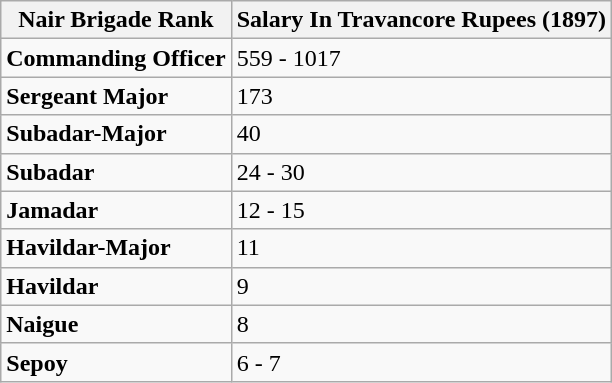<table class="wikitable">
<tr>
<th>Nair Brigade Rank</th>
<th>Salary In Travancore Rupees (1897)</th>
</tr>
<tr>
<td><strong>Commanding Officer</strong></td>
<td>559 - 1017</td>
</tr>
<tr>
<td><strong>Sergeant Major</strong></td>
<td>173</td>
</tr>
<tr>
<td><strong>Subadar-Major</strong></td>
<td>40</td>
</tr>
<tr>
<td><strong>Subadar</strong></td>
<td>24 - 30</td>
</tr>
<tr>
<td><strong>Jamadar</strong></td>
<td>12 - 15</td>
</tr>
<tr>
<td><strong>Havildar-Major</strong></td>
<td>11</td>
</tr>
<tr>
<td><strong>Havildar</strong></td>
<td>9</td>
</tr>
<tr>
<td><strong>Naigue</strong></td>
<td>8</td>
</tr>
<tr>
<td><strong>Sepoy</strong></td>
<td>6 - 7</td>
</tr>
</table>
